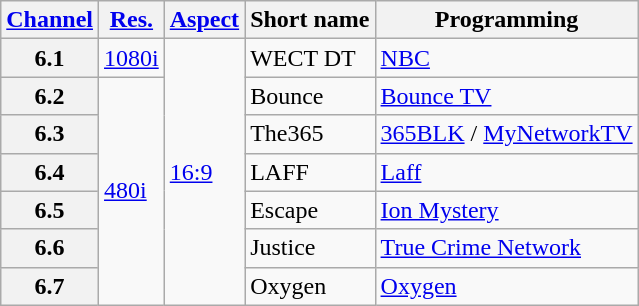<table class="wikitable">
<tr>
<th scope="col"><a href='#'>Channel</a></th>
<th scope="col"><a href='#'>Res.</a></th>
<th scope="col"><a href='#'>Aspect</a></th>
<th scope="col">Short name</th>
<th scope="col">Programming</th>
</tr>
<tr>
<th scope="row">6.1</th>
<td><a href='#'>1080i</a></td>
<td rowspan="7"><a href='#'>16:9</a></td>
<td>WECT DT</td>
<td><a href='#'>NBC</a></td>
</tr>
<tr>
<th scope="row">6.2</th>
<td rowspan="6"><a href='#'>480i</a></td>
<td>Bounce</td>
<td><a href='#'>Bounce TV</a></td>
</tr>
<tr>
<th scope="row">6.3</th>
<td>The365</td>
<td><a href='#'>365BLK</a> / <a href='#'>MyNetworkTV</a></td>
</tr>
<tr>
<th scope="row">6.4</th>
<td>LAFF</td>
<td><a href='#'>Laff</a></td>
</tr>
<tr>
<th scope="row">6.5</th>
<td>Escape</td>
<td><a href='#'>Ion Mystery</a></td>
</tr>
<tr>
<th scope="row">6.6</th>
<td>Justice</td>
<td><a href='#'>True Crime Network</a></td>
</tr>
<tr>
<th scope="row">6.7</th>
<td>Oxygen</td>
<td><a href='#'>Oxygen</a></td>
</tr>
</table>
